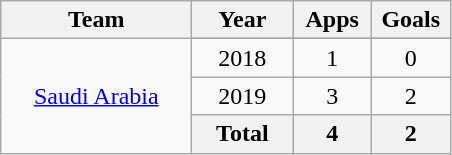<table class="wikitable" style="text-align: center;">
<tr>
<th width="120">Team</th>
<th width="60">Year</th>
<th width="45">Apps</th>
<th width="45">Goals</th>
</tr>
<tr>
<td rowspan=10><a href='#'>Saudi Arabia</a></td>
</tr>
<tr>
<td>2018</td>
<td>1</td>
<td>0</td>
</tr>
<tr>
<td>2019</td>
<td>3</td>
<td>2</td>
</tr>
<tr>
<th>Total</th>
<th>4</th>
<th>2</th>
</tr>
</table>
